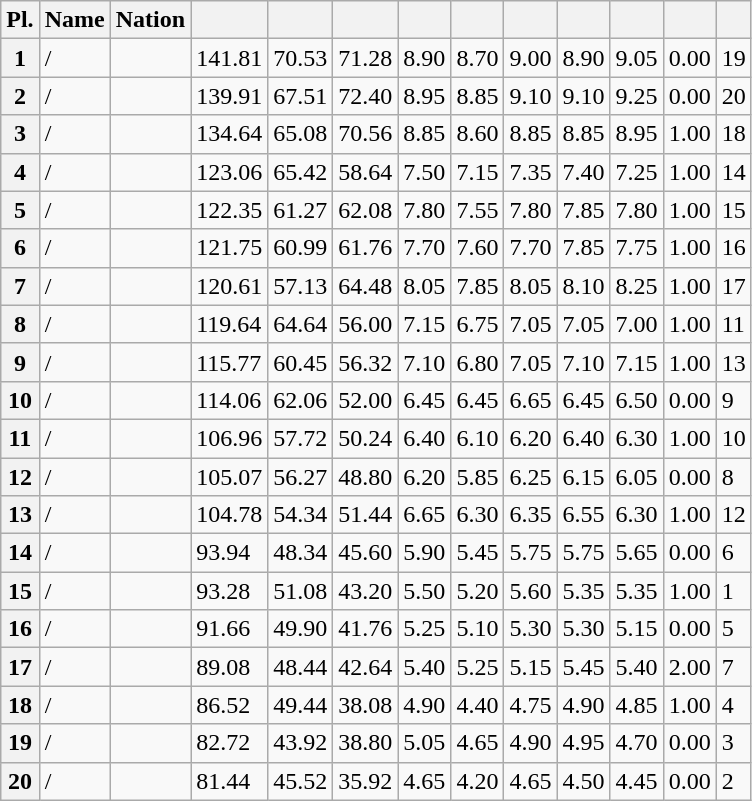<table class="wikitable sortable">
<tr>
<th>Pl.</th>
<th>Name</th>
<th>Nation</th>
<th></th>
<th></th>
<th></th>
<th></th>
<th></th>
<th></th>
<th></th>
<th></th>
<th></th>
<th></th>
</tr>
<tr>
<th>1</th>
<td> / </td>
<td></td>
<td>141.81</td>
<td>70.53</td>
<td>71.28</td>
<td>8.90</td>
<td>8.70</td>
<td>9.00</td>
<td>8.90</td>
<td>9.05</td>
<td>0.00</td>
<td>19</td>
</tr>
<tr>
<th>2</th>
<td> / </td>
<td></td>
<td>139.91</td>
<td>67.51</td>
<td>72.40</td>
<td>8.95</td>
<td>8.85</td>
<td>9.10</td>
<td>9.10</td>
<td>9.25</td>
<td>0.00</td>
<td>20</td>
</tr>
<tr>
<th>3</th>
<td> / </td>
<td></td>
<td>134.64</td>
<td>65.08</td>
<td>70.56</td>
<td>8.85</td>
<td>8.60</td>
<td>8.85</td>
<td>8.85</td>
<td>8.95</td>
<td>1.00</td>
<td>18</td>
</tr>
<tr>
<th>4</th>
<td> / </td>
<td></td>
<td>123.06</td>
<td>65.42</td>
<td>58.64</td>
<td>7.50</td>
<td>7.15</td>
<td>7.35</td>
<td>7.40</td>
<td>7.25</td>
<td>1.00</td>
<td>14</td>
</tr>
<tr>
<th>5</th>
<td> / </td>
<td></td>
<td>122.35</td>
<td>61.27</td>
<td>62.08</td>
<td>7.80</td>
<td>7.55</td>
<td>7.80</td>
<td>7.85</td>
<td>7.80</td>
<td>1.00</td>
<td>15</td>
</tr>
<tr>
<th>6</th>
<td> / </td>
<td></td>
<td>121.75</td>
<td>60.99</td>
<td>61.76</td>
<td>7.70</td>
<td>7.60</td>
<td>7.70</td>
<td>7.85</td>
<td>7.75</td>
<td>1.00</td>
<td>16</td>
</tr>
<tr>
<th>7</th>
<td> / </td>
<td></td>
<td>120.61</td>
<td>57.13</td>
<td>64.48</td>
<td>8.05</td>
<td>7.85</td>
<td>8.05</td>
<td>8.10</td>
<td>8.25</td>
<td>1.00</td>
<td>17</td>
</tr>
<tr>
<th>8</th>
<td> / </td>
<td></td>
<td>119.64</td>
<td>64.64</td>
<td>56.00</td>
<td>7.15</td>
<td>6.75</td>
<td>7.05</td>
<td>7.05</td>
<td>7.00</td>
<td>1.00</td>
<td>11</td>
</tr>
<tr>
<th>9</th>
<td> / </td>
<td></td>
<td>115.77</td>
<td>60.45</td>
<td>56.32</td>
<td>7.10</td>
<td>6.80</td>
<td>7.05</td>
<td>7.10</td>
<td>7.15</td>
<td>1.00</td>
<td>13</td>
</tr>
<tr>
<th>10</th>
<td> / </td>
<td></td>
<td>114.06</td>
<td>62.06</td>
<td>52.00</td>
<td>6.45</td>
<td>6.45</td>
<td>6.65</td>
<td>6.45</td>
<td>6.50</td>
<td>0.00</td>
<td>9</td>
</tr>
<tr>
<th>11</th>
<td> / </td>
<td></td>
<td>106.96</td>
<td>57.72</td>
<td>50.24</td>
<td>6.40</td>
<td>6.10</td>
<td>6.20</td>
<td>6.40</td>
<td>6.30</td>
<td>1.00</td>
<td>10</td>
</tr>
<tr>
<th>12</th>
<td> / </td>
<td></td>
<td>105.07</td>
<td>56.27</td>
<td>48.80</td>
<td>6.20</td>
<td>5.85</td>
<td>6.25</td>
<td>6.15</td>
<td>6.05</td>
<td>0.00</td>
<td>8</td>
</tr>
<tr>
<th>13</th>
<td> / </td>
<td></td>
<td>104.78</td>
<td>54.34</td>
<td>51.44</td>
<td>6.65</td>
<td>6.30</td>
<td>6.35</td>
<td>6.55</td>
<td>6.30</td>
<td>1.00</td>
<td>12</td>
</tr>
<tr>
<th>14</th>
<td> / </td>
<td></td>
<td>93.94</td>
<td>48.34</td>
<td>45.60</td>
<td>5.90</td>
<td>5.45</td>
<td>5.75</td>
<td>5.75</td>
<td>5.65</td>
<td>0.00</td>
<td>6</td>
</tr>
<tr>
<th>15</th>
<td> / </td>
<td></td>
<td>93.28</td>
<td>51.08</td>
<td>43.20</td>
<td>5.50</td>
<td>5.20</td>
<td>5.60</td>
<td>5.35</td>
<td>5.35</td>
<td>1.00</td>
<td>1</td>
</tr>
<tr>
<th>16</th>
<td> / </td>
<td></td>
<td>91.66</td>
<td>49.90</td>
<td>41.76</td>
<td>5.25</td>
<td>5.10</td>
<td>5.30</td>
<td>5.30</td>
<td>5.15</td>
<td>0.00</td>
<td>5</td>
</tr>
<tr>
<th>17</th>
<td> / </td>
<td></td>
<td>89.08</td>
<td>48.44</td>
<td>42.64</td>
<td>5.40</td>
<td>5.25</td>
<td>5.15</td>
<td>5.45</td>
<td>5.40</td>
<td>2.00</td>
<td>7</td>
</tr>
<tr>
<th>18</th>
<td> / </td>
<td></td>
<td>86.52</td>
<td>49.44</td>
<td>38.08</td>
<td>4.90</td>
<td>4.40</td>
<td>4.75</td>
<td>4.90</td>
<td>4.85</td>
<td>1.00</td>
<td>4</td>
</tr>
<tr>
<th>19</th>
<td> / </td>
<td></td>
<td>82.72</td>
<td>43.92</td>
<td>38.80</td>
<td>5.05</td>
<td>4.65</td>
<td>4.90</td>
<td>4.95</td>
<td>4.70</td>
<td>0.00</td>
<td>3</td>
</tr>
<tr>
<th>20</th>
<td> / </td>
<td></td>
<td>81.44</td>
<td>45.52</td>
<td>35.92</td>
<td>4.65</td>
<td>4.20</td>
<td>4.65</td>
<td>4.50</td>
<td>4.45</td>
<td>0.00</td>
<td>2</td>
</tr>
</table>
